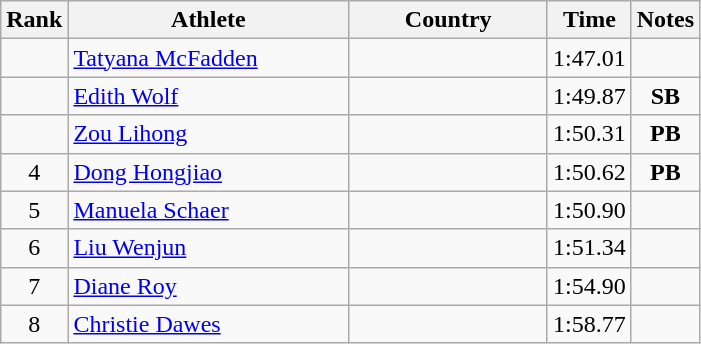<table class="wikitable sortable" style="text-align:center">
<tr>
<th>Rank</th>
<th style="width:180px">Athlete</th>
<th style="width:125px">Country</th>
<th>Time</th>
<th>Notes</th>
</tr>
<tr>
<td></td>
<td style="text-align:left;"><a href='#'>Tatyana McFadden</a></td>
<td style="text-align:left;"></td>
<td>1:47.01</td>
<td></td>
</tr>
<tr>
<td></td>
<td style="text-align:left;"><a href='#'>Edith Wolf</a></td>
<td style="text-align:left;"></td>
<td>1:49.87</td>
<td><strong>SB</strong></td>
</tr>
<tr>
<td></td>
<td style="text-align:left;"><a href='#'>Zou Lihong</a></td>
<td style="text-align:left;"></td>
<td>1:50.31</td>
<td><strong>PB</strong></td>
</tr>
<tr>
<td>4</td>
<td style="text-align:left;"><a href='#'>Dong Hongjiao</a></td>
<td style="text-align:left;"></td>
<td>1:50.62</td>
<td><strong>PB</strong></td>
</tr>
<tr>
<td>5</td>
<td style="text-align:left;"><a href='#'>Manuela Schaer</a></td>
<td style="text-align:left;"></td>
<td>1:50.90</td>
<td></td>
</tr>
<tr>
<td>6</td>
<td style="text-align:left;"><a href='#'>Liu Wenjun</a></td>
<td style="text-align:left;"></td>
<td>1:51.34</td>
<td></td>
</tr>
<tr>
<td>7</td>
<td style="text-align:left;"><a href='#'>Diane Roy</a></td>
<td style="text-align:left;"></td>
<td>1:54.90</td>
<td></td>
</tr>
<tr>
<td>8</td>
<td style="text-align:left;"><a href='#'>Christie Dawes</a></td>
<td style="text-align:left;"></td>
<td>1:58.77</td>
<td></td>
</tr>
</table>
